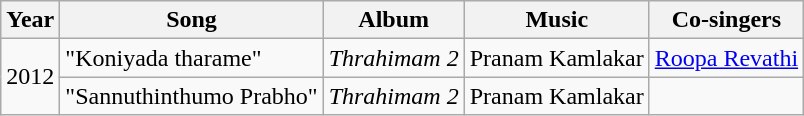<table class = "sortable wikitable">
<tr>
<th>Year</th>
<th>Song</th>
<th>Album</th>
<th>Music</th>
<th>Co-singers</th>
</tr>
<tr>
<td rowspan="2">2012</td>
<td>"Koniyada tharame"</td>
<td><em>Thrahimam 2</em></td>
<td>Pranam Kamlakar</td>
<td><a href='#'>Roopa Revathi</a></td>
</tr>
<tr>
<td>"Sannuthinthumo Prabho"</td>
<td><em>Thrahimam 2</em></td>
<td>Pranam Kamlakar</td>
<td></td>
</tr>
</table>
